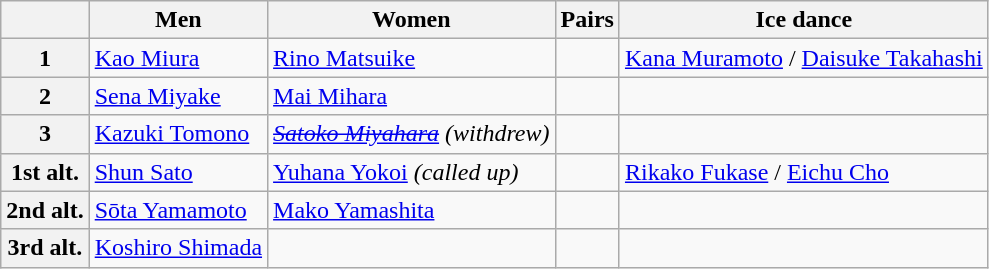<table class="wikitable">
<tr>
<th></th>
<th>Men</th>
<th>Women</th>
<th>Pairs</th>
<th>Ice dance</th>
</tr>
<tr>
<th>1</th>
<td><a href='#'>Kao Miura</a></td>
<td><a href='#'>Rino Matsuike</a></td>
<td></td>
<td><a href='#'>Kana Muramoto</a> / <a href='#'>Daisuke Takahashi</a></td>
</tr>
<tr>
<th>2</th>
<td><a href='#'>Sena Miyake</a></td>
<td><a href='#'>Mai Mihara</a></td>
<td></td>
<td></td>
</tr>
<tr>
<th>3</th>
<td><a href='#'>Kazuki Tomono</a></td>
<td><a href='#'><s><em>Satoko Miyahara</em></s></a> <em>(withdrew)</em></td>
<td></td>
<td></td>
</tr>
<tr>
<th>1st alt.</th>
<td><a href='#'>Shun Sato</a></td>
<td><a href='#'>Yuhana Yokoi</a> <em>(called up)</em></td>
<td></td>
<td><a href='#'>Rikako Fukase</a> / <a href='#'>Eichu Cho</a></td>
</tr>
<tr>
<th>2nd alt.</th>
<td><a href='#'>Sōta Yamamoto</a></td>
<td><a href='#'>Mako Yamashita</a></td>
<td></td>
<td></td>
</tr>
<tr>
<th>3rd alt.</th>
<td><a href='#'>Koshiro Shimada</a></td>
<td></td>
<td></td>
<td></td>
</tr>
</table>
